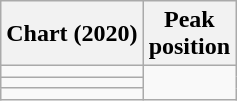<table class="wikitable plainrowheaders">
<tr>
<th scope="col">Chart (2020)</th>
<th scope="col">Peak<br>position</th>
</tr>
<tr>
<td></td>
</tr>
<tr>
<td></td>
</tr>
<tr>
<td></td>
</tr>
</table>
